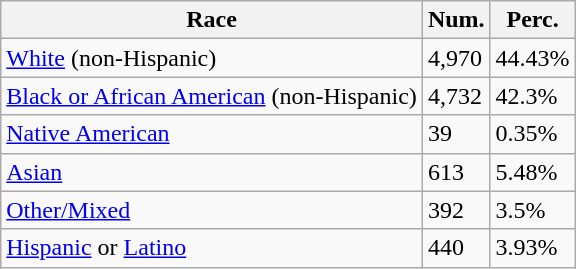<table class="wikitable">
<tr>
<th>Race</th>
<th>Num.</th>
<th>Perc.</th>
</tr>
<tr>
<td><a href='#'>White</a> (non-Hispanic)</td>
<td>4,970</td>
<td>44.43%</td>
</tr>
<tr>
<td><a href='#'>Black or African American</a> (non-Hispanic)</td>
<td>4,732</td>
<td>42.3%</td>
</tr>
<tr>
<td><a href='#'>Native American</a></td>
<td>39</td>
<td>0.35%</td>
</tr>
<tr>
<td><a href='#'>Asian</a></td>
<td>613</td>
<td>5.48%</td>
</tr>
<tr>
<td><a href='#'>Other/Mixed</a></td>
<td>392</td>
<td>3.5%</td>
</tr>
<tr>
<td><a href='#'>Hispanic</a> or <a href='#'>Latino</a></td>
<td>440</td>
<td>3.93%</td>
</tr>
</table>
